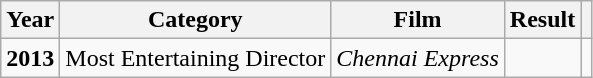<table Class="wikitable">
<tr>
<th>Year</th>
<th>Category</th>
<th>Film</th>
<th>Result</th>
<th></th>
</tr>
<tr>
<td><strong>2013</strong></td>
<td>Most Entertaining Director</td>
<td><em>Chennai Express</em></td>
<td></td>
<td><br></td>
</tr>
</table>
